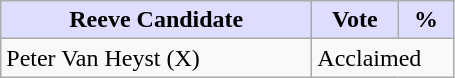<table class="wikitable">
<tr>
<th style="background:#ddf; width:200px;">Reeve Candidate </th>
<th style="background:#ddf; width:50px;">Vote</th>
<th style="background:#ddf; width:30px;">%</th>
</tr>
<tr>
<td>Peter Van Heyst (X)</td>
<td colspan="2">Acclaimed</td>
</tr>
</table>
